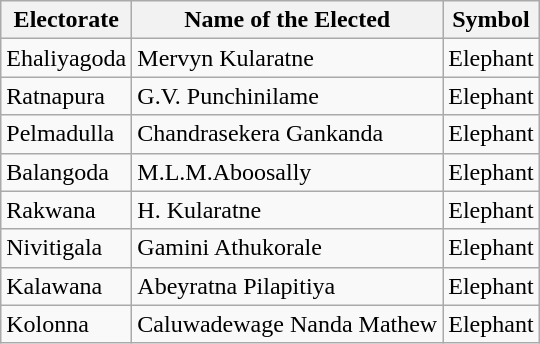<table class="wikitable" border="1">
<tr>
<th>Electorate</th>
<th>Name of the Elected</th>
<th>Symbol</th>
</tr>
<tr>
<td>Ehaliyagoda</td>
<td>Mervyn Kularatne</td>
<td>Elephant</td>
</tr>
<tr>
<td>Ratnapura</td>
<td>G.V. Punchinilame</td>
<td>Elephant</td>
</tr>
<tr>
<td>Pelmadulla</td>
<td>Chandrasekera Gankanda</td>
<td>Elephant</td>
</tr>
<tr>
<td>Balangoda</td>
<td>M.L.M.Aboosally</td>
<td>Elephant</td>
</tr>
<tr>
<td>Rakwana</td>
<td>H. Kularatne</td>
<td>Elephant</td>
</tr>
<tr>
<td>Nivitigala</td>
<td>Gamini Athukorale</td>
<td>Elephant</td>
</tr>
<tr>
<td>Kalawana</td>
<td>Abeyratna Pilapitiya</td>
<td>Elephant</td>
</tr>
<tr>
<td>Kolonna</td>
<td>Caluwadewage Nanda Mathew</td>
<td>Elephant</td>
</tr>
</table>
